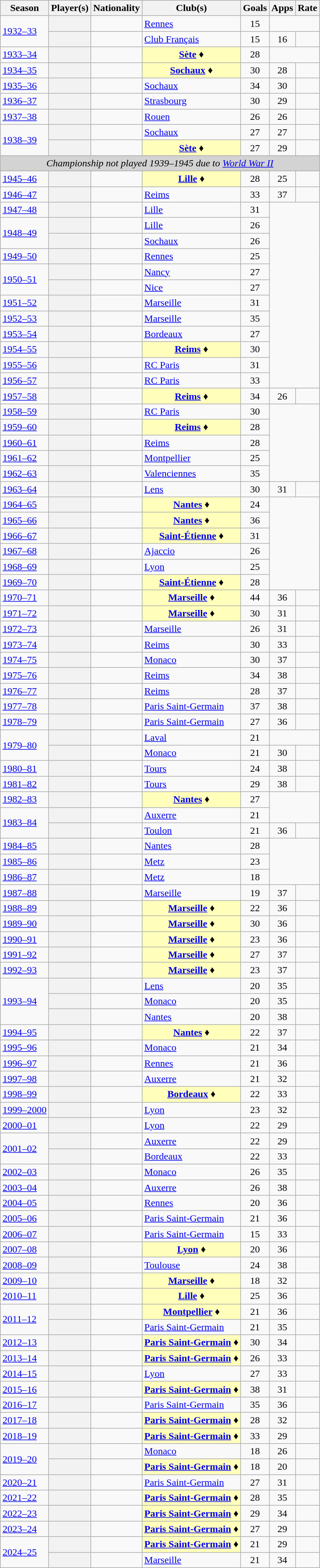<table class="wikitable sortable plainrowheaders">
<tr>
<th scope="col">Season</th>
<th scope="col">Player(s)</th>
<th scope="col">Nationality</th>
<th scope="col">Club(s)</th>
<th scope="col">Goals</th>
<th scope="col">Apps</th>
<th scope="col">Rate</th>
</tr>
<tr>
<td rowspan=2><a href='#'>1932–33</a></td>
<th scope="row"></th>
<td></td>
<td><a href='#'>Rennes</a></td>
<td style="text-align:center">15</td>
</tr>
<tr>
<th scope="row"></th>
<td></td>
<td><a href='#'>Club Français</a></td>
<td style="text-align:center">15</td>
<td style="text-align:center">16</td>
<td style="text-align:center"></td>
</tr>
<tr>
<td><a href='#'>1933–34</a></td>
<th scope="row"></th>
<td></td>
<th scope="row" style="background:#ffb"><a href='#'>Sète</a> ♦</th>
<td style="text-align:center">28</td>
</tr>
<tr>
<td><a href='#'>1934–35</a></td>
<th scope="row"></th>
<td></td>
<th scope="row" style="background:#ffb"><a href='#'>Sochaux</a> ♦</th>
<td style="text-align:center">30</td>
<td style="text-align:center">28</td>
<td style="text-align:center"></td>
</tr>
<tr>
<td><a href='#'>1935–36</a></td>
<th scope="row"></th>
<td></td>
<td><a href='#'>Sochaux</a></td>
<td style="text-align:center">34</td>
<td style="text-align:center">30</td>
<td style="text-align:center"></td>
</tr>
<tr>
<td><a href='#'>1936–37</a></td>
<th scope="row"></th>
<td></td>
<td><a href='#'>Strasbourg</a></td>
<td style="text-align:center">30</td>
<td style="text-align:center">29</td>
<td style="text-align:center"></td>
</tr>
<tr>
<td><a href='#'>1937–38</a></td>
<th scope="row"></th>
<td></td>
<td><a href='#'>Rouen</a></td>
<td style="text-align:center">26</td>
<td style="text-align:center">26</td>
<td style="text-align:center"></td>
</tr>
<tr>
<td rowspan=2><a href='#'>1938–39</a></td>
<th scope="row"> </th>
<td></td>
<td><a href='#'>Sochaux</a></td>
<td style="text-align:center">27</td>
<td style="text-align:center">27</td>
<td style="text-align:center"></td>
</tr>
<tr>
<th scope="row"></th>
<td></td>
<th scope="row" style="background:#ffb"><a href='#'>Sète</a> ♦</th>
<td style="text-align:center">27</td>
<td style="text-align:center">29</td>
<td style="text-align:center"></td>
</tr>
<tr>
<td colspan=7 align=center bgcolor=lightgrey><em>Championship not played 1939–1945 due to <a href='#'>World War II</a></em></td>
</tr>
<tr>
<td><a href='#'>1945–46</a></td>
<th scope="row"></th>
<td></td>
<th scope="row" style="background:#ffb"><a href='#'>Lille</a> ♦</th>
<td style="text-align:center">28</td>
<td style="text-align:center">25</td>
<td style="text-align:center"></td>
</tr>
<tr>
<td><a href='#'>1946–47</a></td>
<th scope="row"></th>
<td></td>
<td><a href='#'>Reims</a></td>
<td style="text-align:center">33</td>
<td style="text-align:center">37</td>
<td style="text-align:center"></td>
</tr>
<tr>
<td><a href='#'>1947–48</a></td>
<th scope="row"></th>
<td></td>
<td><a href='#'>Lille</a></td>
<td style="text-align:center">31</td>
</tr>
<tr>
<td rowspan=2><a href='#'>1948–49</a></td>
<th scope="row"> </th>
<td></td>
<td><a href='#'>Lille</a></td>
<td style="text-align:center">26</td>
</tr>
<tr>
<th scope="row"></th>
<td></td>
<td><a href='#'>Sochaux</a></td>
<td style="text-align:center">26</td>
</tr>
<tr>
<td><a href='#'>1949–50</a></td>
<th scope="row"></th>
<td></td>
<td><a href='#'>Rennes</a></td>
<td style="text-align:center">25</td>
</tr>
<tr>
<td rowspan=2><a href='#'>1950–51</a></td>
<th scope="row"></th>
<td></td>
<td><a href='#'>Nancy</a></td>
<td style="text-align:center">27</td>
</tr>
<tr>
<th scope="row"></th>
<td></td>
<td><a href='#'>Nice</a></td>
<td style="text-align:center">27</td>
</tr>
<tr>
<td><a href='#'>1951–52</a></td>
<th scope="row"></th>
<td></td>
<td><a href='#'>Marseille</a></td>
<td style="text-align:center">31</td>
</tr>
<tr>
<td><a href='#'>1952–53</a></td>
<th scope="row"> </th>
<td></td>
<td><a href='#'>Marseille</a></td>
<td style="text-align:center">35</td>
</tr>
<tr>
<td><a href='#'>1953–54</a></td>
<th scope="row"></th>
<td></td>
<td><a href='#'>Bordeaux</a></td>
<td style="text-align:center">27</td>
</tr>
<tr>
<td><a href='#'>1954–55</a></td>
<th scope="row"></th>
<td></td>
<th scope="row" style="background:#ffb"><a href='#'>Reims</a> ♦</th>
<td style="text-align:center">30</td>
</tr>
<tr>
<td><a href='#'>1955–56</a></td>
<th scope="row"></th>
<td></td>
<td><a href='#'>RC Paris</a></td>
<td style="text-align:center">31</td>
</tr>
<tr>
<td><a href='#'>1956–57</a></td>
<th scope="row"> </th>
<td></td>
<td><a href='#'>RC Paris</a></td>
<td style="text-align:center">33</td>
</tr>
<tr>
<td><a href='#'>1957–58</a></td>
<th scope="row"></th>
<td></td>
<th scope="row" style="background:#ffb"><a href='#'>Reims</a> ♦</th>
<td style="text-align:center">34</td>
<td style="text-align:center">26</td>
<td style="text-align:center"></td>
</tr>
<tr>
<td><a href='#'>1958–59</a></td>
<th scope="row"> </th>
<td></td>
<td><a href='#'>RC Paris</a></td>
<td style="text-align:center">30</td>
</tr>
<tr>
<td><a href='#'>1959–60</a></td>
<th scope="row"> </th>
<td></td>
<th scope="row" style="background:#ffb"><a href='#'>Reims</a> ♦</th>
<td style="text-align:center">28</td>
</tr>
<tr>
<td><a href='#'>1960–61</a></td>
<th scope="row"> </th>
<td></td>
<td><a href='#'>Reims</a></td>
<td style="text-align:center">28</td>
</tr>
<tr>
<td><a href='#'>1961–62</a></td>
<th scope="row"></th>
<td></td>
<td><a href='#'>Montpellier</a></td>
<td style="text-align:center">25</td>
</tr>
<tr>
<td><a href='#'>1962–63</a></td>
<th scope="row"></th>
<td></td>
<td><a href='#'>Valenciennes</a></td>
<td style="text-align:center">35</td>
</tr>
<tr>
<td><a href='#'>1963–64</a></td>
<th scope="row"></th>
<td></td>
<td><a href='#'>Lens</a></td>
<td style="text-align:center">30</td>
<td style="text-align:center">31</td>
<td style="text-align:center"></td>
</tr>
<tr>
<td><a href='#'>1964–65</a></td>
<th scope="row"></th>
<td></td>
<th scope="row" style="background:#ffb"><a href='#'>Nantes</a> ♦</th>
<td style="text-align:center">24</td>
</tr>
<tr>
<td><a href='#'>1965–66</a></td>
<th scope="row"></th>
<td></td>
<th scope="row" style="background:#ffb"><a href='#'>Nantes</a> ♦</th>
<td style="text-align:center">36</td>
</tr>
<tr>
<td><a href='#'>1966–67</a></td>
<th scope="row"></th>
<td></td>
<th scope="row" style="background:#ffb"><a href='#'>Saint-Étienne</a> ♦</th>
<td style="text-align:center">31</td>
</tr>
<tr>
<td><a href='#'>1967–68</a></td>
<th scope="row"></th>
<td></td>
<td><a href='#'>Ajaccio</a></td>
<td style="text-align:center">26</td>
</tr>
<tr>
<td><a href='#'>1968–69</a></td>
<th scope="row"></th>
<td></td>
<td><a href='#'>Lyon</a></td>
<td style="text-align:center">25</td>
</tr>
<tr>
<td><a href='#'>1969–70</a></td>
<th scope="row"> </th>
<td></td>
<th scope="row" style="background:#ffb"><a href='#'>Saint-Étienne</a> ♦</th>
<td style="text-align:center">28</td>
</tr>
<tr>
<td><a href='#'>1970–71</a></td>
<th scope="row"></th>
<td></td>
<th scope="row" style="background:#ffb"><a href='#'>Marseille</a> ♦</th>
<td style="text-align:center">44</td>
<td style="text-align:center">36</td>
<td style="text-align:center"></td>
</tr>
<tr>
<td><a href='#'>1971–72</a></td>
<th scope="row"> </th>
<td></td>
<th scope="row" style="background:#ffb"><a href='#'>Marseille</a> ♦</th>
<td style="text-align:center">30</td>
<td style="text-align:center">31</td>
<td style="text-align:center"></td>
</tr>
<tr>
<td><a href='#'>1972–73</a></td>
<th scope="row"> </th>
<td></td>
<td><a href='#'>Marseille</a></td>
<td style="text-align:center">26</td>
<td style="text-align:center">31</td>
<td style="text-align:center"></td>
</tr>
<tr>
<td><a href='#'>1973–74</a></td>
<th scope="row"></th>
<td></td>
<td><a href='#'>Reims</a></td>
<td style="text-align:center">30</td>
<td style="text-align:center">33</td>
<td style="text-align:center"></td>
</tr>
<tr>
<td><a href='#'>1974–75</a></td>
<th scope="row"></th>
<td></td>
<td><a href='#'>Monaco</a></td>
<td style="text-align:center">30</td>
<td style="text-align:center">37</td>
<td style="text-align:center"></td>
</tr>
<tr>
<td><a href='#'>1975–76</a></td>
<th scope="row"> </th>
<td></td>
<td><a href='#'>Reims</a></td>
<td style="text-align:center">34</td>
<td style="text-align:center">38</td>
<td style="text-align:center"></td>
</tr>
<tr>
<td><a href='#'>1976–77</a></td>
<th scope="row"> </th>
<td></td>
<td><a href='#'>Reims</a></td>
<td style="text-align:center">28</td>
<td style="text-align:center">37</td>
<td style="text-align:center"></td>
</tr>
<tr>
<td><a href='#'>1977–78</a></td>
<th scope="row"> </th>
<td></td>
<td><a href='#'>Paris Saint-Germain</a></td>
<td style="text-align:center">37</td>
<td style="text-align:center">38</td>
<td style="text-align:center"></td>
</tr>
<tr>
<td><a href='#'>1978–79</a></td>
<th scope="row"> </th>
<td></td>
<td><a href='#'>Paris Saint-Germain</a></td>
<td style="text-align:center">27</td>
<td style="text-align:center">36</td>
<td style="text-align:center"></td>
</tr>
<tr>
<td rowspan=2><a href='#'>1979–80</a></td>
<th scope="row"></th>
<td></td>
<td><a href='#'>Laval</a></td>
<td style="text-align:center">21</td>
</tr>
<tr>
<th scope="row"> </th>
<td></td>
<td><a href='#'>Monaco</a></td>
<td style="text-align:center">21</td>
<td style="text-align:center">30</td>
<td style="text-align:center"></td>
</tr>
<tr>
<td><a href='#'>1980–81</a></td>
<th scope="row"> </th>
<td></td>
<td><a href='#'>Tours</a></td>
<td style="text-align:center">24</td>
<td style="text-align:center">38</td>
<td style="text-align:center"></td>
</tr>
<tr>
<td><a href='#'>1981–82</a></td>
<th scope="row"> </th>
<td></td>
<td><a href='#'>Tours</a></td>
<td style="text-align:center">29</td>
<td style="text-align:center">38</td>
<td style="text-align:center"></td>
</tr>
<tr>
<td><a href='#'>1982–83</a></td>
<th scope="row"></th>
<td></td>
<th scope="row" style="background:#ffb"><a href='#'>Nantes</a> ♦</th>
<td style="text-align:center">27</td>
</tr>
<tr>
<td rowspan=2><a href='#'>1983–84</a></td>
<th scope="row"></th>
<td></td>
<td><a href='#'>Auxerre</a></td>
<td style="text-align:center">21</td>
</tr>
<tr>
<th scope="row"> </th>
<td></td>
<td><a href='#'>Toulon</a></td>
<td style="text-align:center">21</td>
<td style="text-align:center">36</td>
<td style="text-align:center"></td>
</tr>
<tr>
<td><a href='#'>1984–85</a></td>
<th scope="row"> </th>
<td></td>
<td><a href='#'>Nantes</a></td>
<td style="text-align:center">28</td>
</tr>
<tr>
<td><a href='#'>1985–86</a></td>
<th scope="row"></th>
<td></td>
<td><a href='#'>Metz</a></td>
<td style="text-align:center">23</td>
</tr>
<tr>
<td><a href='#'>1986–87</a></td>
<th scope="row"></th>
<td></td>
<td><a href='#'>Metz</a></td>
<td style="text-align:center">18</td>
</tr>
<tr>
<td><a href='#'>1987–88</a></td>
<th scope="row"></th>
<td></td>
<td><a href='#'>Marseille</a></td>
<td style="text-align:center">19</td>
<td style="text-align:center">37</td>
<td style="text-align:center"></td>
</tr>
<tr>
<td><a href='#'>1988–89</a></td>
<th scope="row"> </th>
<td></td>
<th scope="row" style="background:#ffb"><a href='#'>Marseille</a> ♦</th>
<td style="text-align:center">22</td>
<td style="text-align:center">36</td>
<td style="text-align:center"></td>
</tr>
<tr>
<td><a href='#'>1989–90</a></td>
<th scope="row"> </th>
<td></td>
<th scope="row" style="background:#ffb"><a href='#'>Marseille</a> ♦</th>
<td style="text-align:center">30</td>
<td style="text-align:center">36</td>
<td style="text-align:center"></td>
</tr>
<tr>
<td><a href='#'>1990–91</a></td>
<th scope="row"> </th>
<td></td>
<th scope="row" style="background:#ffb"><a href='#'>Marseille</a> ♦</th>
<td style="text-align:center">23</td>
<td style="text-align:center">36</td>
<td style="text-align:center"></td>
</tr>
<tr>
<td><a href='#'>1991–92</a></td>
<th scope="row"> </th>
<td></td>
<th scope="row" style="background:#ffb"><a href='#'>Marseille</a> ♦</th>
<td style="text-align:center">27</td>
<td style="text-align:center">37</td>
<td style="text-align:center"></td>
</tr>
<tr>
<td><a href='#'>1992–93</a></td>
<th scope="row"></th>
<td></td>
<th scope="row" style="background:#ffb"><a href='#'>Marseille</a> ♦</th>
<td style="text-align:center">23</td>
<td style="text-align:center">37</td>
<td style="text-align:center"></td>
</tr>
<tr>
<td rowspan=3><a href='#'>1993–94</a></td>
<th scope="row"></th>
<td></td>
<td><a href='#'>Lens</a></td>
<td style="text-align:center">20</td>
<td style="text-align:center">35</td>
<td style="text-align:center"></td>
</tr>
<tr>
<th scope="row"></th>
<td></td>
<td><a href='#'>Monaco</a></td>
<td style="text-align:center">20</td>
<td style="text-align:center">35</td>
<td style="text-align:center"></td>
</tr>
<tr>
<th scope="row"></th>
<td></td>
<td><a href='#'>Nantes</a></td>
<td style="text-align:center">20</td>
<td style="text-align:center">38</td>
<td style="text-align:center"></td>
</tr>
<tr>
<td><a href='#'>1994–95</a></td>
<th scope="row"></th>
<td></td>
<th scope="row" style="background:#ffb"><a href='#'>Nantes</a> ♦</th>
<td style="text-align:center">22</td>
<td style="text-align:center">37</td>
<td style="text-align:center"></td>
</tr>
<tr>
<td><a href='#'>1995–96</a></td>
<th scope="row"></th>
<td></td>
<td><a href='#'>Monaco</a></td>
<td style="text-align:center">21</td>
<td style="text-align:center">34</td>
<td style="text-align:center"></td>
</tr>
<tr>
<td><a href='#'>1996–97</a></td>
<th scope="row"></th>
<td></td>
<td><a href='#'>Rennes</a></td>
<td style="text-align:center">21</td>
<td style="text-align:center">36</td>
<td style="text-align:center"></td>
</tr>
<tr>
<td><a href='#'>1997–98</a></td>
<th scope="row"> </th>
<td></td>
<td><a href='#'>Auxerre</a></td>
<td style="text-align:center">21</td>
<td style="text-align:center">32</td>
<td style="text-align:center"></td>
</tr>
<tr>
<td><a href='#'>1998–99</a></td>
<th scope="row"></th>
<td></td>
<th scope="row" style="background:#ffb"><a href='#'>Bordeaux</a> ♦</th>
<td style="text-align:center">22</td>
<td style="text-align:center">33</td>
<td style="text-align:center"></td>
</tr>
<tr>
<td><a href='#'>1999–2000</a></td>
<th scope="row"> </th>
<td></td>
<td><a href='#'>Lyon</a></td>
<td style="text-align:center">23</td>
<td style="text-align:center">32</td>
<td style="text-align:center"></td>
</tr>
<tr>
<td><a href='#'>2000–01</a></td>
<th scope="row"> </th>
<td></td>
<td><a href='#'>Lyon</a></td>
<td style="text-align:center">22</td>
<td style="text-align:center">29</td>
<td style="text-align:center"></td>
</tr>
<tr>
<td rowspan=2><a href='#'>2001–02</a></td>
<th scope="row"></th>
<td></td>
<td><a href='#'>Auxerre</a></td>
<td style="text-align:center">22</td>
<td style="text-align:center">29</td>
<td style="text-align:center"></td>
</tr>
<tr>
<th scope="row"></th>
<td></td>
<td><a href='#'>Bordeaux</a></td>
<td style="text-align:center">22</td>
<td style="text-align:center">33</td>
<td style="text-align:center"></td>
</tr>
<tr>
<td><a href='#'>2002–03</a></td>
<th scope="row"></th>
<td></td>
<td><a href='#'>Monaco</a></td>
<td style="text-align:center">26</td>
<td style="text-align:center">35</td>
<td style="text-align:center"></td>
</tr>
<tr>
<td><a href='#'>2003–04</a></td>
<th scope="row"> </th>
<td></td>
<td><a href='#'>Auxerre</a></td>
<td style="text-align:center">26</td>
<td style="text-align:center">38</td>
<td style="text-align:center"></td>
</tr>
<tr>
<td><a href='#'>2004–05</a></td>
<th scope="row"></th>
<td></td>
<td><a href='#'>Rennes</a></td>
<td style="text-align:center">20</td>
<td style="text-align:center">36</td>
<td style="text-align:center"></td>
</tr>
<tr>
<td><a href='#'>2005–06</a></td>
<th scope="row"> </th>
<td></td>
<td><a href='#'>Paris Saint-Germain</a></td>
<td style="text-align:center">21</td>
<td style="text-align:center">36</td>
<td style="text-align:center"></td>
</tr>
<tr>
<td><a href='#'>2006–07</a></td>
<th scope="row"> </th>
<td></td>
<td><a href='#'>Paris Saint-Germain</a></td>
<td style="text-align:center">15</td>
<td style="text-align:center">33</td>
<td style="text-align:center"></td>
</tr>
<tr>
<td><a href='#'>2007–08</a></td>
<th scope="row"></th>
<td></td>
<th scope="row" style="background:#ffb"><a href='#'>Lyon</a> ♦</th>
<td style="text-align:center">20</td>
<td style="text-align:center">36</td>
<td style="text-align:center"></td>
</tr>
<tr>
<td><a href='#'>2008–09</a></td>
<th scope="row"></th>
<td></td>
<td><a href='#'>Toulouse</a></td>
<td style="text-align:center">24</td>
<td style="text-align:center">38</td>
<td style="text-align:center"></td>
</tr>
<tr>
<td><a href='#'>2009–10</a></td>
<th scope="row"></th>
<td></td>
<th scope="row" style="background:#ffb"><a href='#'>Marseille</a> ♦</th>
<td style="text-align:center">18</td>
<td style="text-align:center">32</td>
<td style="text-align:center"></td>
</tr>
<tr>
<td><a href='#'>2010–11</a></td>
<th scope="row"></th>
<td></td>
<th scope="row" style="background:#ffb"><a href='#'>Lille</a> ♦</th>
<td style="text-align:center">25</td>
<td style="text-align:center">36</td>
<td style="text-align:center"></td>
</tr>
<tr>
<td rowspan=2><a href='#'>2011–12</a></td>
<th scope="row"></th>
<td></td>
<th scope="row" style="background:#ffb"><a href='#'>Montpellier</a> ♦</th>
<td style="text-align:center">21</td>
<td style="text-align:center">36</td>
<td style="text-align:center"></td>
</tr>
<tr>
<th scope="row"></th>
<td></td>
<td><a href='#'>Paris Saint-Germain</a></td>
<td style="text-align:center">21</td>
<td style="text-align:center">35</td>
<td style="text-align:center"></td>
</tr>
<tr>
<td><a href='#'>2012–13</a></td>
<th scope="row"></th>
<td></td>
<th scope="row" style="background:#ffb"><a href='#'>Paris Saint-Germain</a> ♦</th>
<td style="text-align:center">30</td>
<td style="text-align:center">34</td>
<td style="text-align:center"></td>
</tr>
<tr>
<td><a href='#'>2013–14</a></td>
<th scope="row"> </th>
<td></td>
<th scope="row" style="background:#ffb"><a href='#'>Paris Saint-Germain</a> ♦</th>
<td style="text-align:center">26</td>
<td style="text-align:center">33</td>
<td style="text-align:center"></td>
</tr>
<tr>
<td><a href='#'>2014–15</a></td>
<th scope="row"></th>
<td></td>
<td><a href='#'>Lyon</a></td>
<td style="text-align:center">27</td>
<td style="text-align:center">33</td>
<td style="text-align:center"></td>
</tr>
<tr>
<td><a href='#'>2015–16</a></td>
<th scope="row"> </th>
<td></td>
<th scope="row" style="background:#ffb"><a href='#'>Paris Saint-Germain</a> ♦</th>
<td style="text-align:center">38</td>
<td style="text-align:center">31</td>
<td style="text-align:center"></td>
</tr>
<tr>
<td><a href='#'>2016–17</a></td>
<th scope="row"></th>
<td></td>
<td><a href='#'>Paris Saint-Germain</a></td>
<td style="text-align:center">35</td>
<td style="text-align:center">36</td>
<td style="text-align:center"></td>
</tr>
<tr>
<td><a href='#'>2017–18</a></td>
<th scope="row"> </th>
<td></td>
<th scope="row" style="background:#ffb"><a href='#'>Paris Saint-Germain</a> ♦</th>
<td style="text-align:center">28</td>
<td style="text-align:center">32</td>
<td style="text-align:center"></td>
</tr>
<tr>
<td><a href='#'>2018–19</a></td>
<th scope="row"></th>
<td></td>
<th scope="row" style="background:#ffb"><a href='#'>Paris Saint-Germain</a> ♦</th>
<td style="text-align:center">33</td>
<td style="text-align:center">29</td>
<td style="text-align:center"></td>
</tr>
<tr>
<td rowspan=2><a href='#'>2019–20</a></td>
<th scope="row"></th>
<td></td>
<td><a href='#'>Monaco</a></td>
<td style="text-align:center">18</td>
<td style="text-align:center">26</td>
<td style="text-align:center"></td>
</tr>
<tr>
<th scope="row"> </th>
<td></td>
<th scope="row" style="background:#ffb"><a href='#'>Paris Saint-Germain</a> ♦</th>
<td style="text-align:center">18</td>
<td style="text-align:center">20</td>
<td style="text-align:center"></td>
</tr>
<tr>
<td><a href='#'>2020–21</a></td>
<th scope="row"> </th>
<td></td>
<td><a href='#'>Paris Saint-Germain</a></td>
<td style="text-align:center">27</td>
<td style="text-align:center">31</td>
<td style="text-align:center"></td>
</tr>
<tr>
<td><a href='#'>2021–22</a></td>
<th scope="row"> </th>
<td></td>
<th scope="row" style="background:#ffb"><a href='#'>Paris Saint-Germain</a> ♦</th>
<td style="text-align:center">28</td>
<td style="text-align:center">35</td>
<td style="text-align:center"></td>
</tr>
<tr>
<td><a href='#'>2022–23</a></td>
<th scope="row"> </th>
<td></td>
<th scope="row" style="background:#ffb"><a href='#'>Paris Saint-Germain</a> ♦</th>
<td style="text-align:center">29</td>
<td style="text-align:center">34</td>
<td style="text-align:center"></td>
</tr>
<tr>
<td><a href='#'>2023–24</a></td>
<th scope="row"> </th>
<td></td>
<th scope="row" style="background:#ffb"><a href='#'>Paris Saint-Germain</a> ♦</th>
<td style="text-align:center">27</td>
<td style="text-align:center">29</td>
<td style="text-align:center"></td>
</tr>
<tr>
<td rowspan=2><a href='#'>2024–25</a></td>
<th scope="row"></th>
<td></td>
<th scope="row" style="background:#ffb"><a href='#'>Paris Saint-Germain</a> ♦</th>
<td style="text-align:center">21</td>
<td style="text-align:center">29</td>
<td style="text-align:center"></td>
</tr>
<tr>
<th scope="row"></th>
<td></td>
<td><a href='#'>Marseille</a></td>
<td style="text-align:center">21</td>
<td style="text-align:center">34</td>
<td style="text-align:center"></td>
</tr>
</table>
